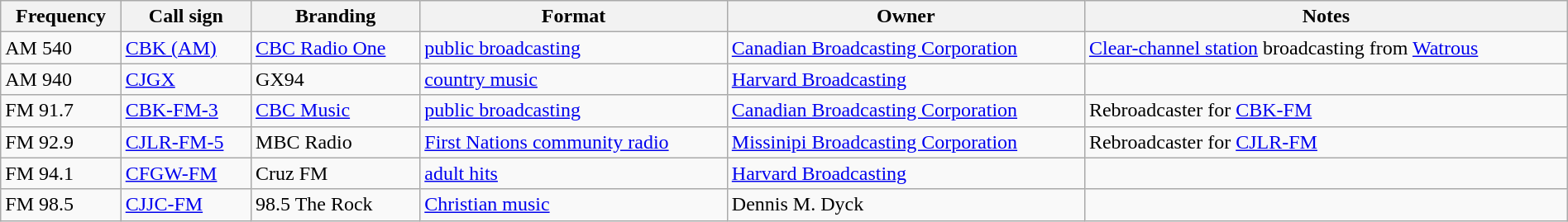<table class="wikitable sortable"  width="100%">
<tr>
<th>Frequency</th>
<th>Call sign</th>
<th>Branding</th>
<th>Format</th>
<th>Owner</th>
<th>Notes</th>
</tr>
<tr>
<td>AM 540</td>
<td><a href='#'>CBK (AM)</a></td>
<td><a href='#'>CBC Radio One</a></td>
<td><a href='#'>public broadcasting</a></td>
<td><a href='#'>Canadian Broadcasting Corporation</a></td>
<td><a href='#'>Clear-channel station</a> broadcasting from <a href='#'>Watrous</a></td>
</tr>
<tr>
<td>AM 940</td>
<td><a href='#'>CJGX</a></td>
<td>GX94</td>
<td><a href='#'>country music</a></td>
<td><a href='#'>Harvard Broadcasting</a></td>
<td></td>
</tr>
<tr>
<td>FM 91.7</td>
<td><a href='#'>CBK-FM-3</a></td>
<td><a href='#'>CBC Music</a></td>
<td><a href='#'>public broadcasting</a></td>
<td><a href='#'>Canadian Broadcasting Corporation</a></td>
<td>Rebroadcaster for <a href='#'>CBK-FM</a></td>
</tr>
<tr>
<td>FM 92.9</td>
<td><a href='#'>CJLR-FM-5</a></td>
<td>MBC Radio</td>
<td><a href='#'>First Nations community radio</a></td>
<td><a href='#'>Missinipi Broadcasting Corporation</a></td>
<td>Rebroadcaster for <a href='#'>CJLR-FM</a></td>
</tr>
<tr>
<td>FM 94.1</td>
<td><a href='#'>CFGW-FM</a></td>
<td>Cruz FM</td>
<td><a href='#'>adult hits</a></td>
<td><a href='#'>Harvard Broadcasting</a></td>
<td></td>
</tr>
<tr>
<td>FM 98.5</td>
<td><a href='#'>CJJC-FM</a></td>
<td>98.5 The Rock</td>
<td><a href='#'>Christian music</a></td>
<td>Dennis M. Dyck</td>
<td></td>
</tr>
</table>
